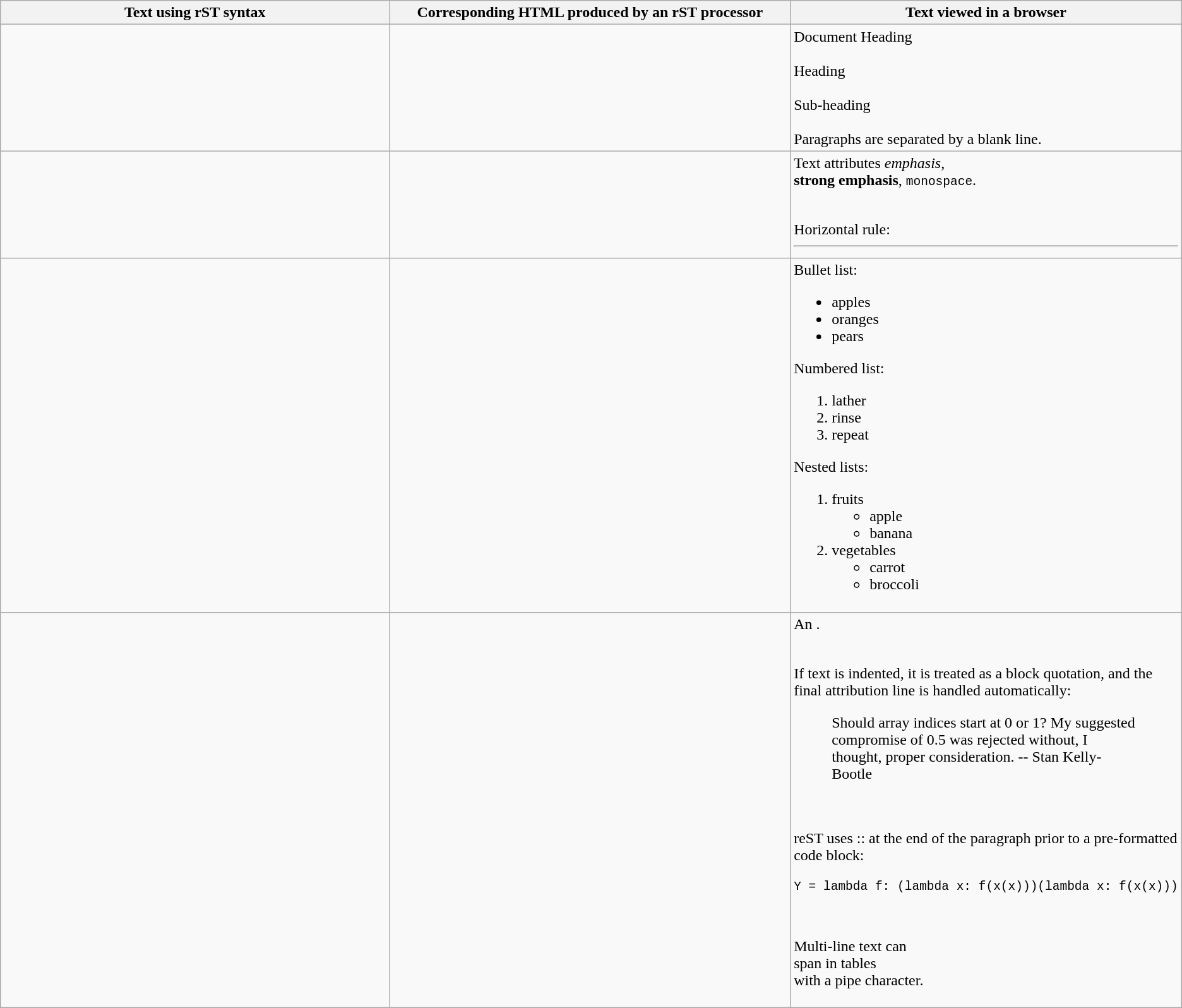<table class="wikitable">
<tr>
<th width="33%">Text using rST syntax</th>
<th width="34%">Corresponding HTML produced by an rST processor</th>
<th width="33%">Text viewed in a browser</th>
</tr>
<tr valign="top">
<td><br></td>
<td><br></td>
<td><div>Document Heading</div><br><div>Heading</div><br><div>Sub-heading</div><br>Paragraphs are separated
by a blank line.</td>
</tr>
<tr>
<td></td>
<td><br></td>
<td>Text attributes <em>emphasis</em>,<br><strong>strong emphasis</strong>, <code>monospace</code>.</p><br>Horizontal rule:<br><hr></td>
</tr>
<tr>
<td></td>
<td><br></td>
<td>Bullet list:<br><ul><li>apples</li><li>oranges</li><li>pears</li></ul>Numbered list:<ol><li>lather</li><li>rinse</li><li>repeat</li></ol>Nested lists:<ol><li>fruits<ul><li>apple</li><li>banana</li></ul></li><li>vegetables<ul><li>carrot</li><li>broccoli</li></ul></li></ol></td>
</tr>
<tr>
<td></td>
<td><br></td>
<td>An .<br><br><p>If text is indented, it is treated as a block quotation, and the final attribution line is handled automatically:</p>
<blockquote>
Should array indices start at 0 or 1?
My suggested compromise of 0.5 was rejected without, I thought, proper consideration.
-- Stan Kelly-Bootle</blockquote><br><p>reST uses :: at the end of the paragraph prior to a pre-formatted code block:</p>
<pre>
Y = lambda f: (lambda x: f(x(x)))(lambda x: f(x(x)))
</pre><br><p>Multi-line text can<br>span in tables<br>with a pipe character.</p></td>
</tr>
</table>
